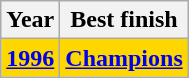<table class="wikitable" style="text-align:center">
<tr>
<th>Year</th>
<th>Best finish</th>
</tr>
<tr style="background:gold">
<td><strong><a href='#'>1996</a></strong></td>
<td><strong><a href='#'>Champions</a></strong></td>
</tr>
</table>
